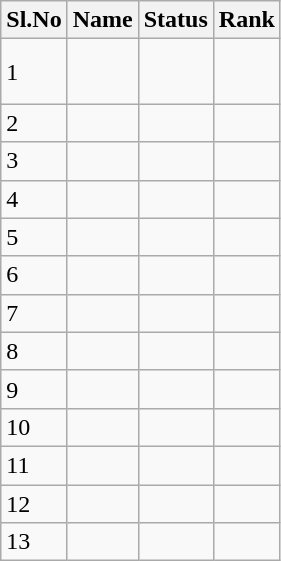<table class="wikitable sortable">
<tr>
<th>Sl.No</th>
<th>Name</th>
<th>Status</th>
<th>Rank</th>
</tr>
<tr>
<td>1</td>
<td><br></td>
<td></td>
<td><br><br></td>
</tr>
<tr>
<td>2</td>
<td><br></td>
<td></td>
<td><br></td>
</tr>
<tr>
<td>3</td>
<td><br></td>
<td></td>
<td><br></td>
</tr>
<tr>
<td>4</td>
<td><br></td>
<td></td>
<td><br></td>
</tr>
<tr>
<td>5</td>
<td></td>
<td></td>
<td><br></td>
</tr>
<tr>
<td>6</td>
<td><br></td>
<td></td>
<td><br></td>
</tr>
<tr>
<td>7</td>
<td></td>
<td></td>
<td></td>
</tr>
<tr>
<td>8</td>
<td></td>
<td></td>
<td></td>
</tr>
<tr>
<td>9</td>
<td></td>
<td></td>
<td></td>
</tr>
<tr>
<td>10</td>
<td></td>
<td></td>
<td></td>
</tr>
<tr>
<td>11</td>
<td></td>
<td></td>
<td></td>
</tr>
<tr>
<td>12</td>
<td></td>
<td></td>
<td></td>
</tr>
<tr>
<td>13</td>
<td></td>
<td></td>
<td></td>
</tr>
</table>
